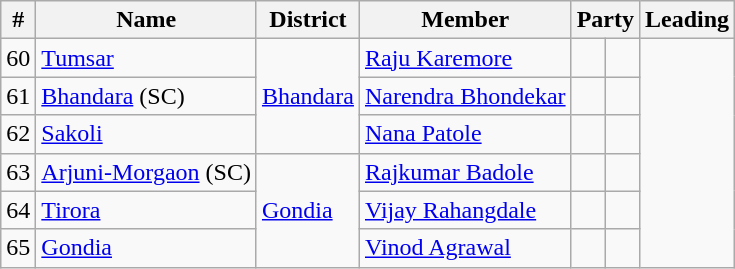<table class="wikitable">
<tr>
<th>#</th>
<th>Name</th>
<th>District</th>
<th>Member</th>
<th colspan="2">Party</th>
<th colspan=2>Leading<br></th>
</tr>
<tr>
<td>60</td>
<td><a href='#'>Tumsar</a></td>
<td rowspan="3"><a href='#'>Bhandara</a></td>
<td><a href='#'>Raju Karemore</a></td>
<td></td>
<td></td>
</tr>
<tr>
<td>61</td>
<td><a href='#'>Bhandara</a> (SC)</td>
<td><a href='#'>Narendra Bhondekar</a></td>
<td></td>
<td></td>
</tr>
<tr>
<td>62</td>
<td><a href='#'>Sakoli</a></td>
<td><a href='#'>Nana Patole</a></td>
<td></td>
<td></td>
</tr>
<tr>
<td>63</td>
<td><a href='#'>Arjuni-Morgaon</a> (SC)</td>
<td rowspan="3"><a href='#'>Gondia</a></td>
<td><a href='#'>Rajkumar Badole</a></td>
<td></td>
<td></td>
</tr>
<tr>
<td>64</td>
<td><a href='#'>Tirora</a></td>
<td><a href='#'>Vijay Rahangdale</a></td>
<td></td>
<td></td>
</tr>
<tr>
<td>65</td>
<td><a href='#'>Gondia</a></td>
<td><a href='#'>Vinod Agrawal</a></td>
<td></td>
<td></td>
</tr>
</table>
